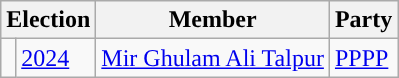<table class="wikitable">
<tr>
<th colspan="2">Election</th>
<th>Member</th>
<th>Party</th>
</tr>
<tr>
<td style="background-color: "></td>
<td><a href='#'>2024</a></td>
<td><a href='#'>Mir Ghulam Ali Talpur</a></td>
<td><a href='#'>PPPP</a></td>
</tr>
</table>
